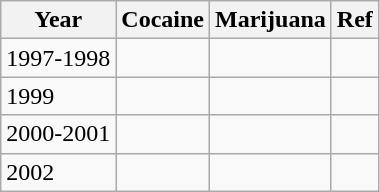<table class="wikitable">
<tr>
<th>Year</th>
<th>Cocaine</th>
<th>Marijuana</th>
<th>Ref</th>
</tr>
<tr>
<td>1997-1998</td>
<td></td>
<td></td>
<td></td>
</tr>
<tr>
<td>1999</td>
<td></td>
<td></td>
<td></td>
</tr>
<tr>
<td>2000-2001</td>
<td></td>
<td></td>
<td></td>
</tr>
<tr>
<td>2002</td>
<td></td>
<td></td>
<td></td>
</tr>
</table>
